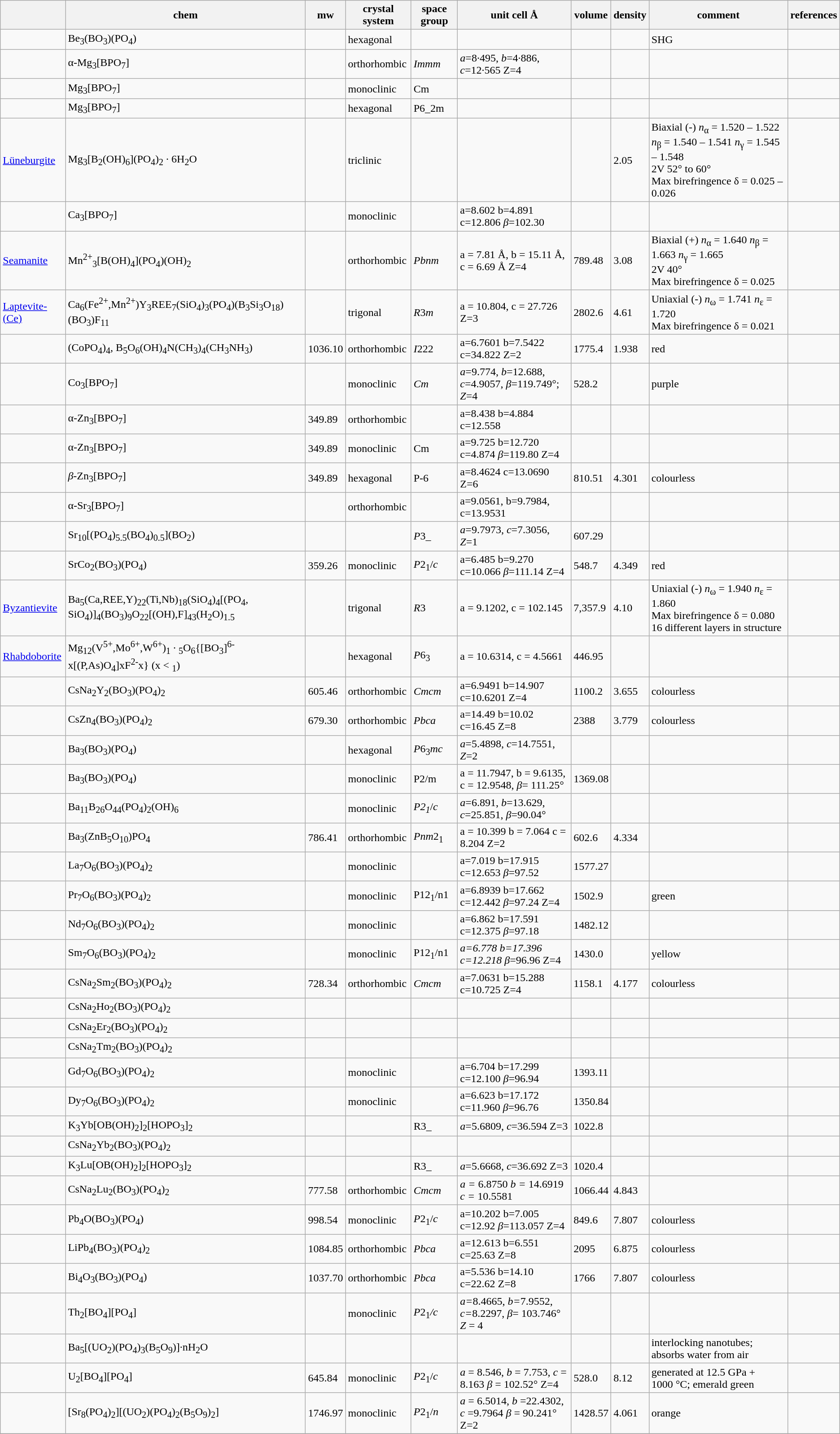<table class="wikitable">
<tr>
<th></th>
<th>chem</th>
<th>mw</th>
<th>crystal system</th>
<th>space group</th>
<th>unit cell Å</th>
<th>volume</th>
<th>density</th>
<th>comment</th>
<th>references</th>
</tr>
<tr>
<td></td>
<td>Be<sub>3</sub>(BO<sub>3</sub>)(PO<sub>4</sub>)</td>
<td></td>
<td>hexagonal</td>
<td></td>
<td></td>
<td></td>
<td></td>
<td>SHG</td>
<td></td>
</tr>
<tr>
<td></td>
<td>α-Mg<sub>3</sub>[BPO<sub>7</sub>]</td>
<td></td>
<td>orthorhombic</td>
<td><em>Immm</em></td>
<td><em>a</em>=8·495, <em>b</em>=4·886, <em>c</em>=12·565 Z=4</td>
<td></td>
<td></td>
<td></td>
<td></td>
</tr>
<tr>
<td></td>
<td>Mg<sub>3</sub>[BPO<sub>7</sub>]</td>
<td></td>
<td>monoclinic</td>
<td>Cm</td>
<td></td>
<td></td>
<td></td>
<td></td>
<td></td>
</tr>
<tr>
<td></td>
<td>Mg<sub>3</sub>[BPO<sub>7</sub>]</td>
<td></td>
<td>hexagonal</td>
<td>P6_2m</td>
<td></td>
<td></td>
<td></td>
<td></td>
<td></td>
</tr>
<tr>
<td><a href='#'>Lüneburgite</a></td>
<td>Mg<sub>3</sub>[B<sub>2</sub>(OH)<sub>6</sub>](PO<sub>4</sub>)<sub>2</sub> · 6H<sub>2</sub>O</td>
<td></td>
<td>triclinic</td>
<td></td>
<td></td>
<td></td>
<td>2.05</td>
<td>Biaxial (-) <em>n</em><sub>α</sub> = 1.520 – 1.522 <em>n</em><sub>β</sub> = 1.540 – 1.541 <em>n</em><sub>γ</sub> = 1.545 – 1.548<br>2V 52° to 60°<br>Max birefringence δ = 0.025 – 0.026</td>
<td></td>
</tr>
<tr>
<td></td>
<td>Ca<sub>3</sub>[BPO<sub>7</sub>]</td>
<td></td>
<td>monoclinic</td>
<td></td>
<td>a=8.602 b=4.891 c=12.806 <em>β</em>=102.30</td>
<td></td>
<td></td>
<td></td>
<td></td>
</tr>
<tr>
<td><a href='#'>Seamanite</a></td>
<td>Mn<sup>2+</sup><sub>3</sub>[B(OH)<sub>4</sub>](PO<sub>4</sub>)(OH)<sub>2</sub></td>
<td></td>
<td>orthorhombic</td>
<td><em>Pbnm</em></td>
<td>a = 7.81 Å, b = 15.11 Å, c = 6.69 Å Z=4</td>
<td>789.48</td>
<td>3.08</td>
<td>Biaxial (+) <em>n</em><sub>α</sub> = 1.640 <em>n</em><sub>β</sub> = 1.663 <em>n</em><sub>γ</sub> = 1.665<br>2V 40°<br>Max birefringence δ = 0.025</td>
<td></td>
</tr>
<tr>
<td><a href='#'>Laptevite-(Ce)</a></td>
<td>Ca<sub>6</sub>(Fe<sup>2+</sup>,Mn<sup>2+</sup>)Y<sub>3</sub>REE<sub>7</sub>(SiO<sub>4</sub>)<sub>3</sub>(PO<sub>4</sub>)(B<sub>3</sub>Si<sub>3</sub>O<sub>18</sub>)(BO<sub>3</sub>)F<sub>11</sub></td>
<td></td>
<td>trigonal</td>
<td><em>R</em>3<em>m</em></td>
<td>a = 10.804, c = 27.726 Z=3</td>
<td>2802.6</td>
<td>4.61</td>
<td>Uniaxial (-) <em>n</em><sub>ω</sub> = 1.741 <em>n</em><sub>ε</sub> = 1.720<br>Max birefringence δ = 0.021</td>
<td></td>
</tr>
<tr>
<td></td>
<td>(CoPO<sub>4</sub>)<sub>4</sub>, B<sub>5</sub>O<sub>6</sub>(OH)<sub>4</sub>N(CH<sub>3</sub>)<sub>4</sub>(CH<sub>3</sub>NH<sub>3</sub>)</td>
<td>1036.10</td>
<td>orthorhombic</td>
<td><em>I</em>222</td>
<td>a=6.7601 b=7.5422 c=34.822 Z=2</td>
<td>1775.4</td>
<td>1.938</td>
<td>red</td>
<td></td>
</tr>
<tr>
<td></td>
<td>Co<sub>3</sub>[BPO<sub>7</sub>]</td>
<td></td>
<td>monoclinic</td>
<td><em>Cm</em></td>
<td><em>a</em>=9.774, <em>b</em>=12.688, <em>c</em>=4.9057, <em>β</em>=119.749°; <em>Z</em>=4</td>
<td>528.2</td>
<td></td>
<td>purple</td>
<td></td>
</tr>
<tr>
<td></td>
<td>α-Zn<sub>3</sub>[BPO<sub>7</sub>]</td>
<td>349.89</td>
<td>orthorhombic</td>
<td></td>
<td>a=8.438 b=4.884 c=12.558</td>
<td></td>
<td></td>
<td></td>
<td></td>
</tr>
<tr>
<td></td>
<td>α-Zn<sub>3</sub>[BPO<sub>7</sub>]</td>
<td>349.89</td>
<td>monoclinic</td>
<td>Cm</td>
<td>a=9.725 b=12.720 c=4.874 <em>β</em>=119.80 Z=4</td>
<td></td>
<td></td>
<td></td>
<td></td>
</tr>
<tr>
<td></td>
<td><em>β-</em>Zn<sub>3</sub>[BPO<sub>7</sub>]</td>
<td>349.89</td>
<td>hexagonal</td>
<td>P-6</td>
<td>a=8.4624 c=13.0690 Z=6</td>
<td>810.51</td>
<td>4.301</td>
<td>colourless</td>
<td></td>
</tr>
<tr>
<td></td>
<td>α-Sr<sub>3</sub>[BPO<sub>7</sub>]</td>
<td></td>
<td>orthorhombic</td>
<td></td>
<td>a=9.0561, b=9.7984, c=13.9531</td>
<td></td>
<td></td>
<td></td>
<td></td>
</tr>
<tr>
<td></td>
<td>Sr<sub>10</sub>[(PO<sub>4</sub>)<sub>5.5</sub>(BO<sub>4</sub>)<sub>0.5</sub>](BO<sub>2</sub>)</td>
<td></td>
<td></td>
<td><em>P</em>3_</td>
<td><em>a</em>=9.7973, <em>c</em>=7.3056, <em>Z</em>=1</td>
<td>607.29</td>
<td></td>
<td></td>
<td></td>
</tr>
<tr>
<td></td>
<td>SrCo<sub>2</sub>(BO<sub>3</sub>)(PO<sub>4</sub>)</td>
<td>359.26</td>
<td>monoclinic</td>
<td><em>P</em>2<sub>1</sub>/<em>c</em></td>
<td>a=6.485 b=9.270 c=10.066 <em>β</em>=111.14 Z=4</td>
<td>548.7</td>
<td>4.349</td>
<td>red</td>
<td></td>
</tr>
<tr>
<td><a href='#'>Byzantievite</a></td>
<td>Ba<sub>5</sub>(Ca,REE,Y)<sub>22</sub>(Ti,Nb)<sub>18</sub>(SiO<sub>4</sub>)<sub>4</sub>[(PO<sub>4</sub>, SiO<sub>4</sub>)]<sub>4</sub>(BO<sub>3</sub>)<sub>9</sub>O<sub>22</sub>[(OH),F]<sub>43</sub>(H<sub>2</sub>O)<sub>1.5</sub></td>
<td></td>
<td>trigonal</td>
<td><em>R</em>3</td>
<td>a = 9.1202, c = 102.145</td>
<td>7,357.9</td>
<td>4.10</td>
<td>Uniaxial (-) <em>n</em><sub>ω</sub> = 1.940 <em>n</em><sub>ε</sub> = 1.860<br>Max birefringence δ = 0.080<br>16 different layers in structure</td>
<td></td>
</tr>
<tr>
<td><a href='#'>Rhabdoborite</a></td>
<td>Mg<sub>12</sub>(V<sup>5+</sup>,Mo<sup>6+</sup>,W<sup>6+</sup>)<sub>1</sub> · <sub>5</sub>O<sub>6</sub>{[BO<sub>3</sub>]<sup>6-</sup>x[(P,As)O<sub>4</sub>]xF<sup>2-</sup>x} (x < <sub>1</sub>)</td>
<td></td>
<td>hexagonal</td>
<td><em>P</em>6<sub>3</sub></td>
<td>a = 10.6314, c = 4.5661</td>
<td>446.95</td>
<td></td>
<td></td>
<td></td>
</tr>
<tr>
<td></td>
<td>CsNa<sub>2</sub>Y<sub>2</sub>(BO<sub>3</sub>)(PO<sub>4</sub>)<sub>2</sub></td>
<td>605.46</td>
<td>orthorhombic</td>
<td><em>Cmcm</em></td>
<td>a=6.9491 b=14.907 c=10.6201 Z=4</td>
<td>1100.2</td>
<td>3.655</td>
<td>colourless</td>
<td></td>
</tr>
<tr>
<td></td>
<td>CsZn<sub>4</sub>(BO<sub>3</sub>)(PO<sub>4</sub>)<sub>2</sub></td>
<td>679.30</td>
<td>orthorhombic</td>
<td><em>Pbca</em></td>
<td>a=14.49 b=10.02 c=16.45 Z=8</td>
<td>2388</td>
<td>3.779</td>
<td>colourless</td>
<td></td>
</tr>
<tr>
<td></td>
<td>Ba<sub>3</sub>(BO<sub>3</sub>)(PO<sub>4</sub>)</td>
<td></td>
<td>hexagonal</td>
<td><em>P</em>6<sub>3</sub><em>mc</em></td>
<td><em>a</em>=5.4898, <em>c</em>=14.7551, <em>Z</em>=2</td>
<td></td>
<td></td>
<td></td>
<td></td>
</tr>
<tr>
<td></td>
<td>Ba<sub>3</sub>(BO<sub>3</sub>)(PO<sub>4</sub>)</td>
<td></td>
<td>monoclinic</td>
<td>P2/m</td>
<td>a = 11.7947, b = 9.6135, c = 12.9548, <em>β</em>= 111.25°</td>
<td>1369.08</td>
<td></td>
<td></td>
<td></td>
</tr>
<tr>
<td></td>
<td>Ba<sub>11</sub>B<sub>26</sub>O<sub>44</sub>(PO<sub>4</sub>)<sub>2</sub>(OH)<sub>6</sub></td>
<td></td>
<td>monoclinic</td>
<td><em>P2<sub>1</sub></em>/<em>c</em></td>
<td><em>a</em>=6.891, <em>b</em>=13.629, <em>c</em>=25.851, <em>β</em>=90.04°</td>
<td></td>
<td></td>
<td></td>
<td></td>
</tr>
<tr>
<td></td>
<td>Ba<sub>3</sub>(ZnB<sub>5</sub>O<sub>10</sub>)PO<sub>4</sub></td>
<td>786.41</td>
<td>orthorhombic</td>
<td><em>Pnm</em>2<sub>1</sub></td>
<td>a = 10.399 b = 7.064 c = 8.204 Z=2</td>
<td>602.6</td>
<td>4.334</td>
<td></td>
<td></td>
</tr>
<tr>
<td></td>
<td>La<sub>7</sub>O<sub>6</sub>(BO<sub>3</sub>)(PO<sub>4</sub>)<sub>2</sub></td>
<td></td>
<td>monoclinic</td>
<td></td>
<td>a=7.019 b=17.915 c=12.653 <em>β</em>=97.52</td>
<td>1577.27</td>
<td></td>
<td></td>
<td></td>
</tr>
<tr>
<td></td>
<td>Pr<sub>7</sub>O<sub>6</sub>(BO<sub>3</sub>)(PO<sub>4</sub>)<sub>2</sub></td>
<td></td>
<td>monoclinic</td>
<td>P12<sub>1</sub>/n1</td>
<td>a=6.8939 b=17.662 c=12.442 <em>β</em>=97.24 Z=4</td>
<td>1502.9</td>
<td></td>
<td>green</td>
<td></td>
</tr>
<tr>
<td></td>
<td>Nd<sub>7</sub>O<sub>6</sub>(BO<sub>3</sub>)(PO<sub>4</sub>)<sub>2</sub></td>
<td></td>
<td>monoclinic</td>
<td></td>
<td>a=6.862 b=17.591 c=12.375 <em>β</em>=97.18</td>
<td>1482.12</td>
<td></td>
<td></td>
<td></td>
</tr>
<tr>
<td></td>
<td>Sm<sub>7</sub>O<sub>6</sub>(BO<sub>3</sub>)(PO<sub>4</sub>)<sub>2</sub></td>
<td></td>
<td>monoclinic</td>
<td>P12<sub>1</sub>/n1</td>
<td><em>a=6.778 b=17.396 c=12.218 β</em>=96.96 Z=4</td>
<td>1430.0</td>
<td></td>
<td>yellow</td>
<td></td>
</tr>
<tr>
<td></td>
<td>CsNa<sub>2</sub>Sm<sub>2</sub>(BO<sub>3</sub>)(PO<sub>4</sub>)<sub>2</sub></td>
<td>728.34</td>
<td>orthorhombic</td>
<td><em>Cmcm</em></td>
<td>a=7.0631 b=15.288 c=10.725 Z=4</td>
<td>1158.1</td>
<td>4.177</td>
<td>colourless</td>
<td></td>
</tr>
<tr>
<td></td>
<td>CsNa<sub>2</sub>Ho<sub>2</sub>(BO<sub>3</sub>)(PO<sub>4</sub>)<sub>2</sub></td>
<td></td>
<td></td>
<td></td>
<td></td>
<td></td>
<td></td>
<td></td>
<td></td>
</tr>
<tr>
<td></td>
<td>CsNa<sub>2</sub>Er<sub>2</sub>(BO<sub>3</sub>)(PO<sub>4</sub>)<sub>2</sub></td>
<td></td>
<td></td>
<td></td>
<td></td>
<td></td>
<td></td>
<td></td>
<td></td>
</tr>
<tr>
<td></td>
<td>CsNa<sub>2</sub>Tm<sub>2</sub>(BO<sub>3</sub>)(PO<sub>4</sub>)<sub>2</sub></td>
<td></td>
<td></td>
<td></td>
<td></td>
<td></td>
<td></td>
<td></td>
<td></td>
</tr>
<tr>
<td></td>
<td>Gd<sub>7</sub>O<sub>6</sub>(BO<sub>3</sub>)(PO<sub>4</sub>)<sub>2</sub></td>
<td></td>
<td>monoclinic</td>
<td></td>
<td>a=6.704 b=17.299 c=12.100 <em>β</em>=96.94</td>
<td>1393.11</td>
<td></td>
<td></td>
<td></td>
</tr>
<tr>
<td></td>
<td>Dy<sub>7</sub>O<sub>6</sub>(BO<sub>3</sub>)(PO<sub>4</sub>)<sub>2</sub></td>
<td></td>
<td>monoclinic</td>
<td></td>
<td>a=6.623 b=17.172 c=11.960 <em>β</em>=96.76</td>
<td>1350.84</td>
<td></td>
<td></td>
<td></td>
</tr>
<tr>
<td></td>
<td>K<sub>3</sub>Yb[OB(OH)<sub>2</sub>]<sub>2</sub>[HOPO<sub>3</sub>]<sub>2</sub></td>
<td></td>
<td></td>
<td>R3_</td>
<td><em>a</em>=5.6809, <em>c</em>=36.594 Z=3</td>
<td>1022.8</td>
<td></td>
<td></td>
<td></td>
</tr>
<tr>
<td></td>
<td>CsNa<sub>2</sub>Yb<sub>2</sub>(BO<sub>3</sub>)(PO<sub>4</sub>)<sub>2</sub></td>
<td></td>
<td></td>
<td></td>
<td></td>
<td></td>
<td></td>
<td></td>
<td></td>
</tr>
<tr>
<td></td>
<td>K<sub>3</sub>Lu[OB(OH)<sub>2</sub>]<sub>2</sub>[HOPO<sub>3</sub>]<sub>2</sub></td>
<td></td>
<td></td>
<td>R3_</td>
<td><em>a</em>=5.6668, <em>c</em>=36.692 Z=3</td>
<td>1020.4</td>
<td></td>
<td></td>
<td></td>
</tr>
<tr>
<td></td>
<td>CsNa<sub>2</sub>Lu<sub>2</sub>(BO<sub>3</sub>)(PO<sub>4</sub>)<sub>2</sub></td>
<td>777.58</td>
<td>orthorhombic</td>
<td><em>Cmcm</em></td>
<td><em>a =</em> 6.8750 <em>b =</em> 14.6919 <em>c =</em> 10.5581</td>
<td>1066.44</td>
<td>4.843</td>
<td></td>
<td></td>
</tr>
<tr>
<td></td>
<td>Pb<sub>4</sub>O(BO<sub>3</sub>)(PO<sub>4</sub>)</td>
<td>998.54</td>
<td>monoclinic</td>
<td><em>P</em>2<sub>1</sub>/<em>c</em></td>
<td>a=10.202 b=7.005 c=12.92 <em>β</em>=113.057 Z=4</td>
<td>849.6</td>
<td>7.807</td>
<td>colourless</td>
<td></td>
</tr>
<tr>
<td></td>
<td>LiPb<sub>4</sub>(BO<sub>3</sub>)(PO<sub>4</sub>)<sub>2</sub></td>
<td>1084.85</td>
<td>orthorhombic</td>
<td><em>Pbca</em></td>
<td>a=12.613 b=6.551 c=25.63 Z=8</td>
<td>2095</td>
<td>6.875</td>
<td>colourless</td>
<td></td>
</tr>
<tr>
<td></td>
<td>Bi<sub>4</sub>O<sub>3</sub>(BO<sub>3</sub>)(PO<sub>4</sub>)</td>
<td>1037.70</td>
<td>orthorhombic</td>
<td><em>Pbca</em></td>
<td>a=5.536 b=14.10 c=22.62 Z=8</td>
<td>1766</td>
<td>7.807</td>
<td>colourless</td>
<td></td>
</tr>
<tr>
<td></td>
<td>Th<sub>2</sub>[BO<sub>4</sub>][PO<sub>4</sub>]</td>
<td></td>
<td>monoclinic</td>
<td><em>P</em>2<sub>1</sub><em>/c</em></td>
<td><em>a=</em>8.4665, <em>b=</em>7.9552, <em>c=</em>8.2297, <em>β</em>= 103.746° <em>Z</em> = 4</td>
<td></td>
<td></td>
<td></td>
<td></td>
</tr>
<tr>
<td></td>
<td>Ba<sub>5</sub>[(UO<sub>2</sub>)(PO<sub>4</sub>)<sub>3</sub>(B<sub>5</sub>O<sub>9</sub>)]·nH<sub>2</sub>O</td>
<td></td>
<td></td>
<td></td>
<td></td>
<td></td>
<td></td>
<td>interlocking nanotubes; absorbs water from air</td>
<td></td>
</tr>
<tr>
<td></td>
<td>U<sub>2</sub>[BO<sub>4</sub>][PO<sub>4</sub>]</td>
<td>645.84</td>
<td>monoclinic</td>
<td><em>P</em>2<sub>1</sub>/<em>c</em></td>
<td><em>a</em> = 8.546, <em>b</em> = 7.753, <em>c</em> = 8.163 <em>β</em> = 102.52° Z=4</td>
<td>528.0</td>
<td>8.12</td>
<td>generated at 12.5 GPa + 1000 °C; emerald green</td>
<td></td>
</tr>
<tr>
<td></td>
<td>[Sr<sub>8</sub>(PO<sub>4</sub>)<sub>2</sub>][(UO<sub>2</sub>)(PO<sub>4</sub>)<sub>2</sub>(B<sub>5</sub>O<sub>9</sub>)<sub>2</sub>]</td>
<td>1746.97</td>
<td>monoclinic</td>
<td><em>P</em>2<sub>1</sub>/<em>n</em></td>
<td><em>a</em> = 6.5014, <em>b</em> =22.4302, <em>c</em> =9.7964 <em>β</em> = 90.241° Z=2</td>
<td>1428.57</td>
<td>4.061</td>
<td>orange</td>
<td></td>
</tr>
<tr>
</tr>
</table>
